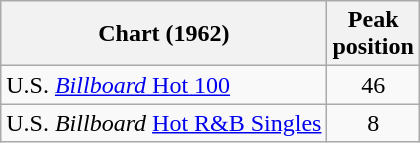<table class="wikitable sortable">
<tr>
<th>Chart (1962)</th>
<th>Peak<br>position</th>
</tr>
<tr>
<td>U.S. <a href='#'><em>Billboard</em> Hot 100</a></td>
<td align="center">46</td>
</tr>
<tr>
<td>U.S. <em>Billboard</em> <a href='#'>Hot R&B Singles</a></td>
<td align="center">8</td>
</tr>
</table>
